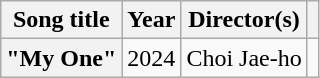<table class="wikitable plainrowheaders" style="text-align:center">
<tr>
<th scope="col">Song title</th>
<th scope="col">Year</th>
<th scope="col">Director(s)</th>
<th scope="col"></th>
</tr>
<tr>
<th scope="row">"My One"</th>
<td>2024</td>
<td>Choi Jae-ho</td>
<td></td>
</tr>
</table>
